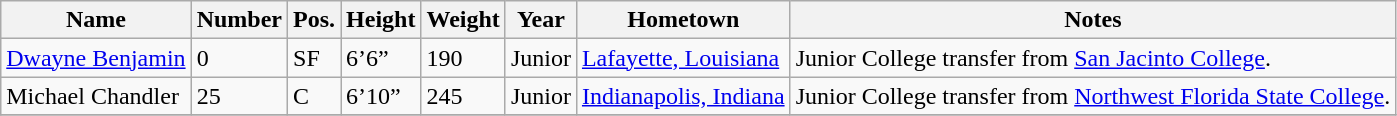<table class="wikitable sortable" border="1">
<tr>
<th>Name</th>
<th>Number</th>
<th>Pos.</th>
<th>Height</th>
<th>Weight</th>
<th>Year</th>
<th>Hometown</th>
<th class="unsortable">Notes</th>
</tr>
<tr>
<td sortname><a href='#'>Dwayne Benjamin</a></td>
<td>0</td>
<td>SF</td>
<td>6’6”</td>
<td>190</td>
<td>Junior</td>
<td><a href='#'>Lafayette, Louisiana</a></td>
<td>Junior College transfer from <a href='#'>San Jacinto College</a>.</td>
</tr>
<tr>
<td sortname>Michael Chandler</td>
<td>25</td>
<td>C</td>
<td>6’10”</td>
<td>245</td>
<td>Junior</td>
<td><a href='#'>Indianapolis, Indiana</a></td>
<td>Junior College transfer from <a href='#'>Northwest Florida State College</a>.</td>
</tr>
<tr>
</tr>
</table>
